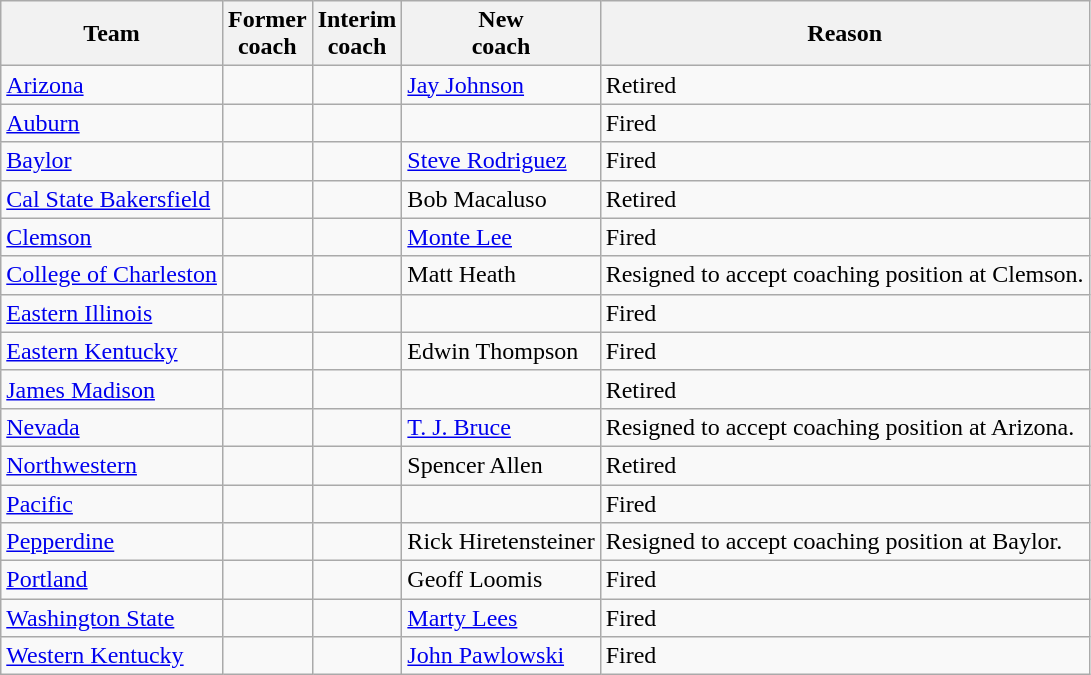<table class="wikitable">
<tr>
<th>Team</th>
<th>Former<br>coach</th>
<th>Interim<br>coach</th>
<th>New<br>coach</th>
<th>Reason</th>
</tr>
<tr>
<td><a href='#'>Arizona</a></td>
<td></td>
<td></td>
<td><a href='#'>Jay Johnson</a></td>
<td>Retired</td>
</tr>
<tr>
<td><a href='#'>Auburn</a></td>
<td></td>
<td></td>
<td></td>
<td>Fired</td>
</tr>
<tr>
<td><a href='#'>Baylor</a></td>
<td></td>
<td></td>
<td><a href='#'>Steve Rodriguez</a></td>
<td>Fired</td>
</tr>
<tr>
<td><a href='#'>Cal State Bakersfield</a></td>
<td></td>
<td></td>
<td>Bob Macaluso</td>
<td>Retired</td>
</tr>
<tr>
<td><a href='#'>Clemson</a></td>
<td></td>
<td></td>
<td><a href='#'>Monte Lee</a></td>
<td>Fired</td>
</tr>
<tr>
<td><a href='#'>College of Charleston</a></td>
<td></td>
<td></td>
<td>Matt Heath</td>
<td>Resigned to accept coaching position at Clemson.</td>
</tr>
<tr>
<td><a href='#'>Eastern Illinois</a></td>
<td></td>
<td></td>
<td></td>
<td>Fired</td>
</tr>
<tr>
<td><a href='#'>Eastern Kentucky</a></td>
<td></td>
<td></td>
<td>Edwin Thompson</td>
<td>Fired</td>
</tr>
<tr>
<td><a href='#'>James Madison</a></td>
<td></td>
<td></td>
<td></td>
<td>Retired</td>
</tr>
<tr>
<td><a href='#'>Nevada</a></td>
<td></td>
<td></td>
<td><a href='#'>T. J. Bruce</a></td>
<td>Resigned to accept coaching position at Arizona.</td>
</tr>
<tr>
<td><a href='#'>Northwestern</a></td>
<td></td>
<td></td>
<td>Spencer Allen</td>
<td>Retired</td>
</tr>
<tr>
<td><a href='#'>Pacific</a></td>
<td></td>
<td></td>
<td></td>
<td>Fired</td>
</tr>
<tr>
<td><a href='#'>Pepperdine</a></td>
<td></td>
<td></td>
<td>Rick Hiretensteiner</td>
<td>Resigned to accept coaching position at Baylor.</td>
</tr>
<tr>
<td><a href='#'>Portland</a></td>
<td></td>
<td></td>
<td>Geoff Loomis</td>
<td>Fired</td>
</tr>
<tr>
<td><a href='#'>Washington State</a></td>
<td></td>
<td></td>
<td><a href='#'>Marty Lees</a></td>
<td>Fired</td>
</tr>
<tr>
<td><a href='#'>Western Kentucky</a></td>
<td></td>
<td></td>
<td><a href='#'>John Pawlowski</a></td>
<td>Fired</td>
</tr>
</table>
